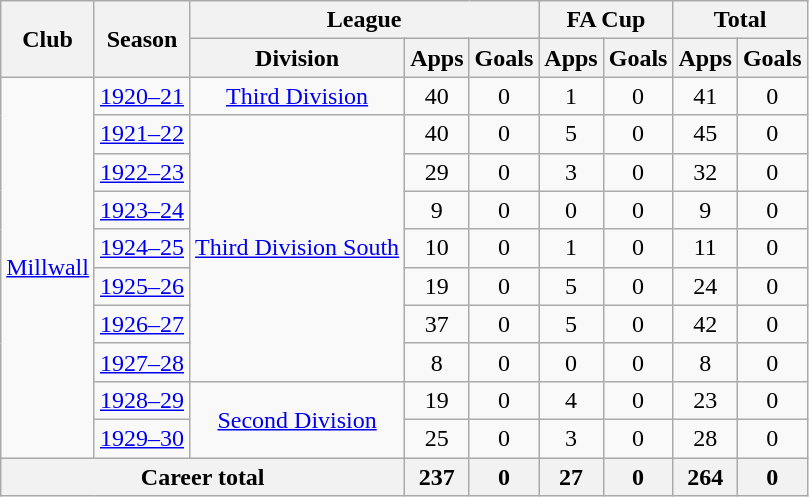<table class="wikitable" style="text-align: center">
<tr>
<th rowspan="2">Club</th>
<th rowspan="2">Season</th>
<th colspan="3">League</th>
<th colspan="2">FA Cup</th>
<th colspan="2">Total</th>
</tr>
<tr>
<th>Division</th>
<th>Apps</th>
<th>Goals</th>
<th>Apps</th>
<th>Goals</th>
<th>Apps</th>
<th>Goals</th>
</tr>
<tr>
<td rowspan="10"><a href='#'>Millwall</a></td>
<td><a href='#'>1920–21</a></td>
<td><a href='#'>Third Division</a></td>
<td>40</td>
<td>0</td>
<td>1</td>
<td>0</td>
<td>41</td>
<td>0</td>
</tr>
<tr>
<td><a href='#'>1921–22</a></td>
<td rowspan="7"><a href='#'>Third Division South</a></td>
<td>40</td>
<td>0</td>
<td>5</td>
<td>0</td>
<td>45</td>
<td>0</td>
</tr>
<tr>
<td><a href='#'>1922–23</a></td>
<td>29</td>
<td>0</td>
<td>3</td>
<td>0</td>
<td>32</td>
<td>0</td>
</tr>
<tr>
<td><a href='#'>1923–24</a></td>
<td>9</td>
<td>0</td>
<td>0</td>
<td>0</td>
<td>9</td>
<td>0</td>
</tr>
<tr>
<td><a href='#'>1924–25</a></td>
<td>10</td>
<td>0</td>
<td>1</td>
<td>0</td>
<td>11</td>
<td>0</td>
</tr>
<tr>
<td><a href='#'>1925–26</a></td>
<td>19</td>
<td>0</td>
<td>5</td>
<td>0</td>
<td>24</td>
<td>0</td>
</tr>
<tr>
<td><a href='#'>1926–27</a></td>
<td>37</td>
<td>0</td>
<td>5</td>
<td>0</td>
<td>42</td>
<td>0</td>
</tr>
<tr>
<td><a href='#'>1927–28</a></td>
<td>8</td>
<td>0</td>
<td>0</td>
<td>0</td>
<td>8</td>
<td>0</td>
</tr>
<tr>
<td><a href='#'>1928–29</a></td>
<td rowspan="2"><a href='#'>Second Division</a></td>
<td>19</td>
<td>0</td>
<td>4</td>
<td>0</td>
<td>23</td>
<td>0</td>
</tr>
<tr>
<td><a href='#'>1929–30</a></td>
<td>25</td>
<td>0</td>
<td>3</td>
<td>0</td>
<td>28</td>
<td>0</td>
</tr>
<tr>
<th colspan="3">Career total</th>
<th>237</th>
<th>0</th>
<th>27</th>
<th>0</th>
<th>264</th>
<th>0</th>
</tr>
</table>
